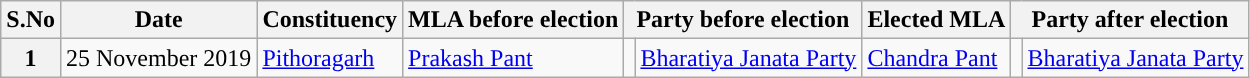<table class="wikitable sortable">
<tr>
<th>S.No</th>
<th>Date</th>
<th>Constituency</th>
<th>MLA before election</th>
<th colspan="2">Party before election</th>
<th>Elected MLA</th>
<th colspan="2">Party after election</th>
</tr>
<tr>
<th>1</th>
<td>25 November 2019</td>
<td><a href='#'>Pithoragarh</a></td>
<td><a href='#'>Prakash Pant</a></td>
<td></td>
<td><a href='#'>Bharatiya Janata Party</a></td>
<td><a href='#'>Chandra Pant</a></td>
<td></td>
<td><a href='#'>Bharatiya Janata Party</a></td>
</tr>
</table>
